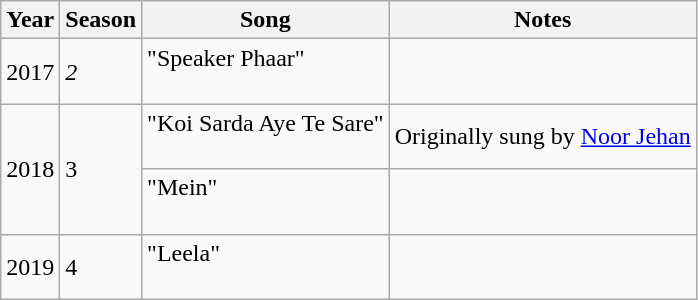<table class="wikitable">
<tr>
<th>Year</th>
<th>Season</th>
<th>Song</th>
<th>Notes</th>
</tr>
<tr>
<td>2017</td>
<td><em>2</em></td>
<td>"Speaker Phaar"<br><br></td>
<td></td>
</tr>
<tr>
<td rowspan="2">2018</td>
<td rowspan="2">3</td>
<td>"Koi Sarda Aye Te Sare"<br><br></td>
<td>Originally sung by <a href='#'>Noor Jehan</a></td>
</tr>
<tr>
<td>"Mein"<br><br></td>
<td></td>
</tr>
<tr>
<td>2019</td>
<td>4</td>
<td>"Leela"<br><br></td>
<td></td>
</tr>
</table>
